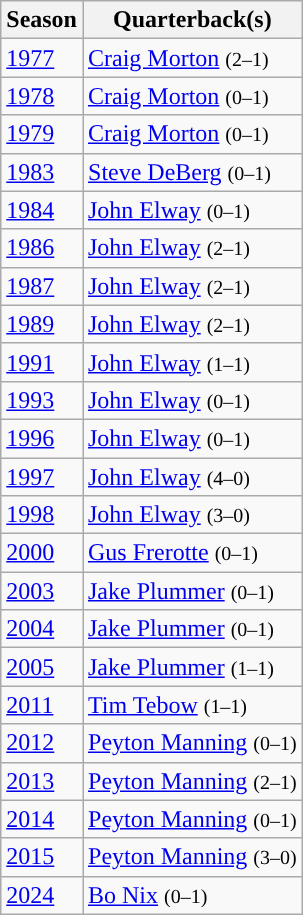<table class="wikitable">
<tr>
<th>Season</th>
<th>Quarterback(s)</th>
</tr>
<tr>
<td><a href='#'>1977</a></td>
<td><a href='#'>Craig Morton</a> <small>(2–1)</small></td>
</tr>
<tr>
<td><a href='#'>1978</a></td>
<td><a href='#'>Craig Morton</a> <small>(0–1)</small></td>
</tr>
<tr>
<td><a href='#'>1979</a></td>
<td><a href='#'>Craig Morton</a> <small>(0–1)</small></td>
</tr>
<tr>
<td><a href='#'>1983</a></td>
<td><a href='#'>Steve DeBerg</a> <small>(0–1)</small></td>
</tr>
<tr>
<td><a href='#'>1984</a></td>
<td><a href='#'>John Elway</a> <small>(0–1)</small></td>
</tr>
<tr>
<td><a href='#'>1986</a></td>
<td><a href='#'>John Elway</a> <small>(2–1)</small></td>
</tr>
<tr>
<td><a href='#'>1987</a></td>
<td><a href='#'>John Elway</a> <small>(2–1)</small></td>
</tr>
<tr>
<td><a href='#'>1989</a></td>
<td><a href='#'>John Elway</a> <small>(2–1)</small></td>
</tr>
<tr>
<td><a href='#'>1991</a></td>
<td><a href='#'>John Elway</a> <small>(1–1)</small></td>
</tr>
<tr>
<td><a href='#'>1993</a></td>
<td><a href='#'>John Elway</a> <small>(0–1)</small></td>
</tr>
<tr>
<td><a href='#'>1996</a></td>
<td><a href='#'>John Elway</a> <small>(0–1)</small></td>
</tr>
<tr>
<td><a href='#'>1997</a></td>
<td><a href='#'>John Elway</a> <small>(4–0)</small></td>
</tr>
<tr>
<td><a href='#'>1998</a></td>
<td><a href='#'>John Elway</a> <small>(3–0)</small></td>
</tr>
<tr>
<td><a href='#'>2000</a></td>
<td><a href='#'>Gus Frerotte</a> <small>(0–1)</small></td>
</tr>
<tr>
<td><a href='#'>2003</a></td>
<td><a href='#'>Jake Plummer</a> <small>(0–1)</small></td>
</tr>
<tr>
<td><a href='#'>2004</a></td>
<td><a href='#'>Jake Plummer</a> <small>(0–1)</small></td>
</tr>
<tr>
<td><a href='#'>2005</a></td>
<td><a href='#'>Jake Plummer</a> <small>(1–1)</small></td>
</tr>
<tr>
<td><a href='#'>2011</a></td>
<td><a href='#'>Tim Tebow</a> <small>(1–1)</small></td>
</tr>
<tr>
<td><a href='#'>2012</a></td>
<td><a href='#'>Peyton Manning</a> <small>(0–1)</small></td>
</tr>
<tr>
<td><a href='#'>2013</a></td>
<td><a href='#'>Peyton Manning</a> <small>(2–1)</small></td>
</tr>
<tr>
<td><a href='#'>2014</a></td>
<td><a href='#'>Peyton Manning</a> <small>(0–1)</small></td>
</tr>
<tr>
<td><a href='#'>2015</a></td>
<td><a href='#'>Peyton Manning</a> <small>(3–0)</small></td>
</tr>
<tr>
<td><a href='#'>2024</a></td>
<td><a href='#'>Bo Nix</a> <small>(0–1)</small></td>
</tr>
</table>
